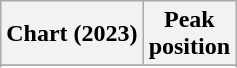<table class="wikitable sortable plainrowheaders" style="text-align:center">
<tr>
<th scope="col">Chart (2023)</th>
<th scope="col">Peak<br>position</th>
</tr>
<tr>
</tr>
<tr>
</tr>
<tr>
</tr>
<tr>
</tr>
<tr>
</tr>
<tr>
</tr>
<tr>
</tr>
<tr>
</tr>
<tr>
</tr>
</table>
